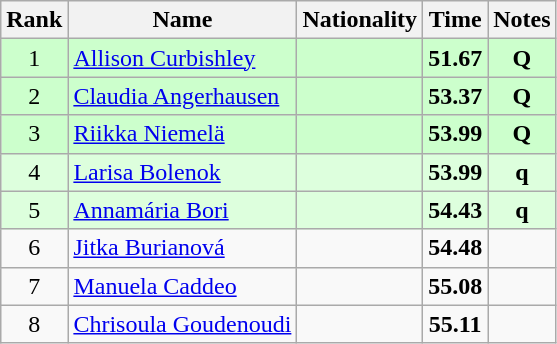<table class="wikitable sortable" style="text-align:center">
<tr>
<th>Rank</th>
<th>Name</th>
<th>Nationality</th>
<th>Time</th>
<th>Notes</th>
</tr>
<tr bgcolor=ccffcc>
<td>1</td>
<td align=left><a href='#'>Allison Curbishley</a></td>
<td align=left></td>
<td><strong>51.67</strong></td>
<td><strong>Q</strong></td>
</tr>
<tr bgcolor=ccffcc>
<td>2</td>
<td align=left><a href='#'>Claudia Angerhausen</a></td>
<td align=left></td>
<td><strong>53.37</strong></td>
<td><strong>Q</strong></td>
</tr>
<tr bgcolor=ccffcc>
<td>3</td>
<td align=left><a href='#'>Riikka Niemelä</a></td>
<td align=left></td>
<td><strong>53.99</strong></td>
<td><strong>Q</strong></td>
</tr>
<tr bgcolor=ddffdd>
<td>4</td>
<td align=left><a href='#'>Larisa Bolenok</a></td>
<td align=left></td>
<td><strong>53.99</strong></td>
<td><strong>q</strong></td>
</tr>
<tr bgcolor=ddffdd>
<td>5</td>
<td align=left><a href='#'>Annamária Bori</a></td>
<td align=left></td>
<td><strong>54.43</strong></td>
<td><strong>q</strong></td>
</tr>
<tr>
<td>6</td>
<td align=left><a href='#'>Jitka Burianová</a></td>
<td align=left></td>
<td><strong>54.48</strong></td>
<td></td>
</tr>
<tr>
<td>7</td>
<td align=left><a href='#'>Manuela Caddeo</a></td>
<td align=left></td>
<td><strong>55.08</strong></td>
<td></td>
</tr>
<tr>
<td>8</td>
<td align=left><a href='#'>Chrisoula Goudenoudi</a></td>
<td align=left></td>
<td><strong>55.11</strong></td>
<td></td>
</tr>
</table>
